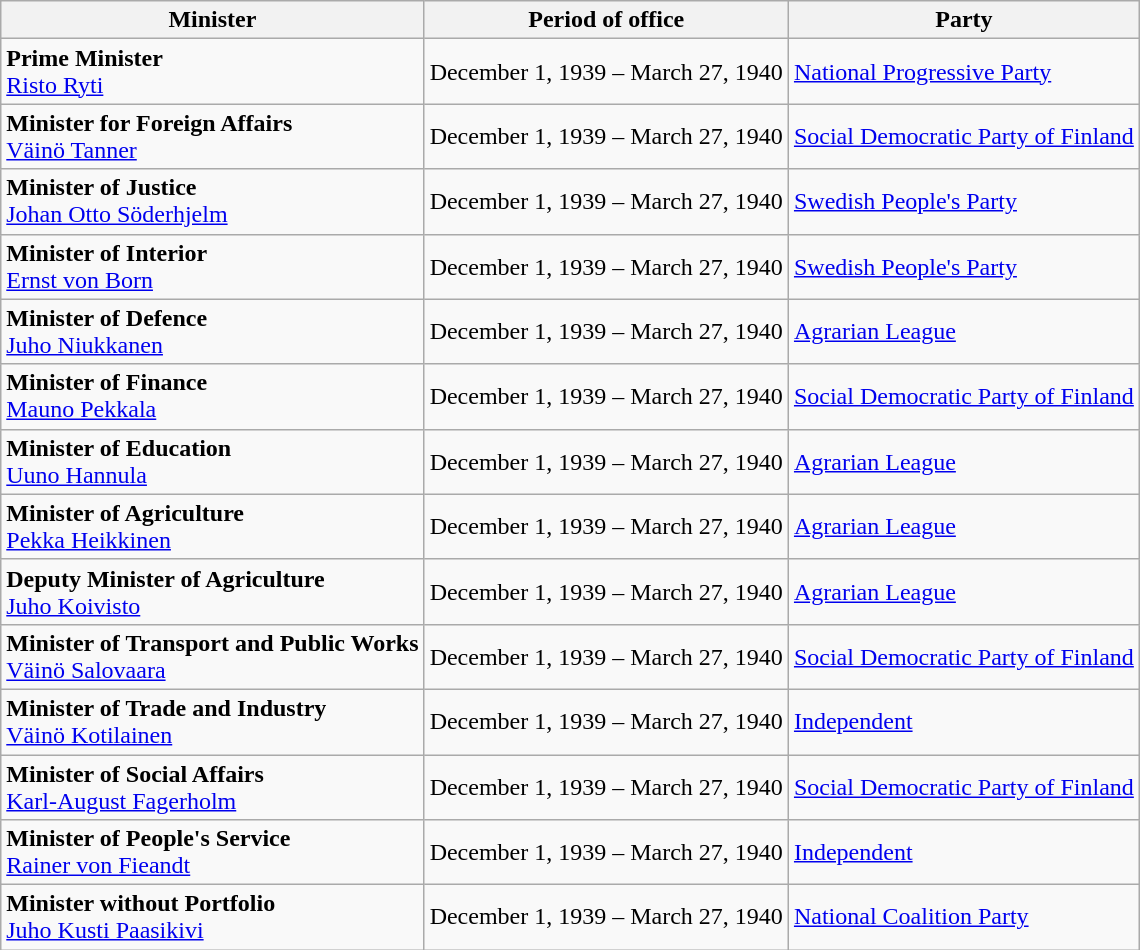<table class="wikitable">
<tr>
<th>Minister</th>
<th>Period of office</th>
<th>Party</th>
</tr>
<tr>
<td><strong>Prime Minister</strong><br><a href='#'>Risto Ryti</a></td>
<td>December 1, 1939 – March 27, 1940</td>
<td><a href='#'>National Progressive Party</a></td>
</tr>
<tr>
<td><strong>Minister for Foreign Affairs</strong><br><a href='#'>Väinö Tanner</a></td>
<td>December 1, 1939 – March 27, 1940</td>
<td><a href='#'>Social Democratic Party of Finland</a></td>
</tr>
<tr>
<td><strong>Minister of Justice</strong><br><a href='#'>Johan Otto Söderhjelm</a></td>
<td>December 1, 1939 – March 27, 1940</td>
<td><a href='#'>Swedish People's Party</a></td>
</tr>
<tr>
<td><strong>Minister of Interior</strong><br><a href='#'>Ernst von Born</a></td>
<td>December 1, 1939 – March 27, 1940</td>
<td><a href='#'>Swedish People's Party</a></td>
</tr>
<tr>
<td><strong>Minister of Defence</strong><br><a href='#'>Juho Niukkanen</a></td>
<td>December 1, 1939 – March 27, 1940</td>
<td><a href='#'>Agrarian League</a></td>
</tr>
<tr>
<td><strong>Minister of Finance</strong><br><a href='#'>Mauno Pekkala</a></td>
<td>December 1, 1939 – March 27, 1940</td>
<td><a href='#'>Social Democratic Party of Finland</a></td>
</tr>
<tr>
<td><strong>Minister of Education</strong><br><a href='#'>Uuno Hannula</a></td>
<td>December 1, 1939 – March 27, 1940</td>
<td><a href='#'>Agrarian League</a></td>
</tr>
<tr>
<td><strong>Minister of Agriculture</strong><br><a href='#'>Pekka Heikkinen</a></td>
<td>December 1, 1939 – March 27, 1940</td>
<td><a href='#'>Agrarian League</a></td>
</tr>
<tr>
<td><strong>Deputy Minister of Agriculture</strong><br><a href='#'>Juho Koivisto</a></td>
<td>December 1, 1939 – March 27, 1940</td>
<td><a href='#'>Agrarian League</a></td>
</tr>
<tr>
<td><strong>Minister of Transport and Public Works</strong><br><a href='#'>Väinö Salovaara</a></td>
<td>December 1, 1939 – March 27, 1940</td>
<td><a href='#'>Social Democratic Party of Finland</a></td>
</tr>
<tr>
<td><strong>Minister of Trade and Industry</strong><br><a href='#'>Väinö Kotilainen</a></td>
<td>December 1, 1939 – March 27, 1940</td>
<td><a href='#'>Independent</a></td>
</tr>
<tr>
<td><strong>Minister of Social Affairs</strong><br><a href='#'>Karl-August Fagerholm</a></td>
<td>December 1, 1939 – March 27, 1940</td>
<td><a href='#'>Social Democratic Party of Finland</a></td>
</tr>
<tr>
<td><strong>Minister of People's Service</strong><br><a href='#'>Rainer von Fieandt</a></td>
<td>December 1, 1939 – March 27, 1940</td>
<td><a href='#'>Independent</a></td>
</tr>
<tr>
<td><strong>Minister without Portfolio</strong><br><a href='#'>Juho Kusti Paasikivi</a></td>
<td>December 1, 1939 – March 27, 1940</td>
<td><a href='#'>National Coalition Party</a></td>
</tr>
</table>
